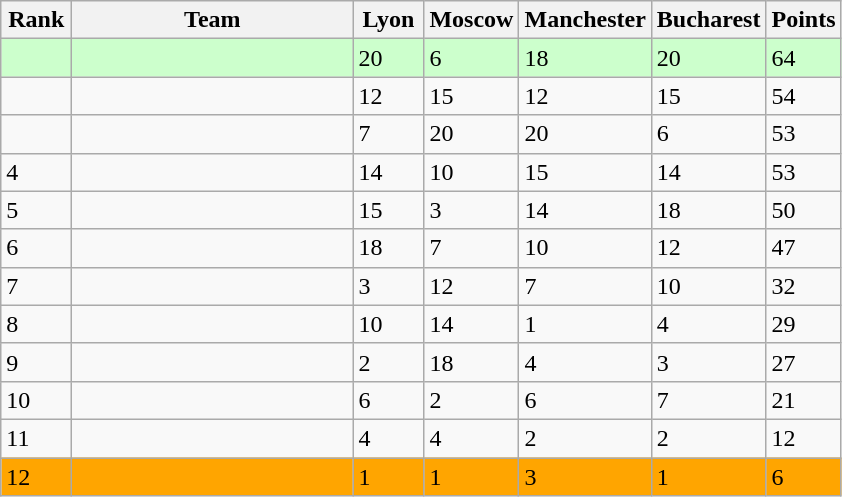<table class="wikitable">
<tr>
<th width=40>Rank</th>
<th width=180>Team</th>
<th width=40>Lyon</th>
<th width=40>Moscow</th>
<th width=40>Manchester</th>
<th width=40>Bucharest</th>
<th width=40>Points</th>
</tr>
<tr bgcolor=ccffcc>
<td></td>
<td></td>
<td>20</td>
<td>6</td>
<td>18</td>
<td>20</td>
<td>64</td>
</tr>
<tr>
<td></td>
<td></td>
<td>12</td>
<td>15</td>
<td>12</td>
<td>15</td>
<td>54</td>
</tr>
<tr>
<td></td>
<td></td>
<td>7</td>
<td>20</td>
<td>20</td>
<td>6</td>
<td>53</td>
</tr>
<tr>
<td>4</td>
<td></td>
<td>14</td>
<td>10</td>
<td>15</td>
<td>14</td>
<td>53</td>
</tr>
<tr>
<td>5</td>
<td></td>
<td>15</td>
<td>3</td>
<td>14</td>
<td>18</td>
<td>50</td>
</tr>
<tr>
<td>6</td>
<td></td>
<td>18</td>
<td>7</td>
<td>10</td>
<td>12</td>
<td>47</td>
</tr>
<tr>
<td>7</td>
<td></td>
<td>3</td>
<td>12</td>
<td>7</td>
<td>10</td>
<td>32</td>
</tr>
<tr>
<td>8</td>
<td></td>
<td>10</td>
<td>14</td>
<td>1</td>
<td>4</td>
<td>29</td>
</tr>
<tr>
<td>9</td>
<td></td>
<td>2</td>
<td>18</td>
<td>4</td>
<td>3</td>
<td>27</td>
</tr>
<tr>
<td>10</td>
<td></td>
<td>6</td>
<td>2</td>
<td>6</td>
<td>7</td>
<td>21</td>
</tr>
<tr>
<td>11</td>
<td></td>
<td>4</td>
<td>4</td>
<td>2</td>
<td>2</td>
<td>12</td>
</tr>
<tr bgcolor=FFA500>
<td>12</td>
<td></td>
<td>1</td>
<td>1</td>
<td>3</td>
<td>1</td>
<td>6</td>
</tr>
</table>
